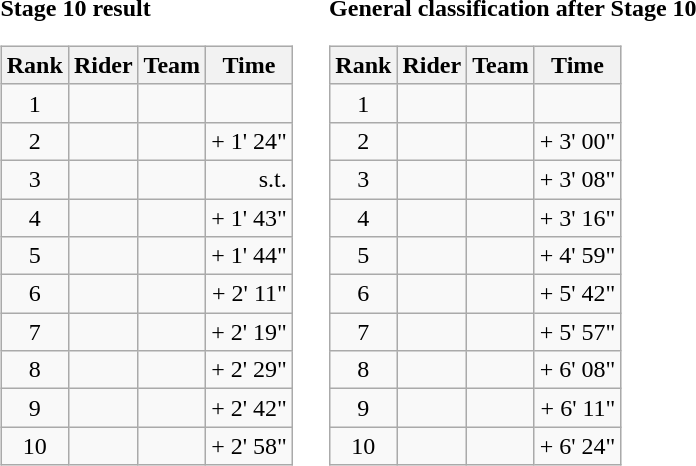<table>
<tr>
<td><strong>Stage 10 result</strong><br><table class="wikitable">
<tr>
<th scope="col">Rank</th>
<th scope="col">Rider</th>
<th scope="col">Team</th>
<th scope="col">Time</th>
</tr>
<tr>
<td style="text-align:center;">1</td>
<td></td>
<td></td>
<td style="text-align:right;"></td>
</tr>
<tr>
<td style="text-align:center;">2</td>
<td></td>
<td></td>
<td style="text-align:right;">+ 1' 24"</td>
</tr>
<tr>
<td style="text-align:center;">3</td>
<td></td>
<td></td>
<td style="text-align:right;">s.t.</td>
</tr>
<tr>
<td style="text-align:center;">4</td>
<td></td>
<td></td>
<td style="text-align:right;">+ 1' 43"</td>
</tr>
<tr>
<td style="text-align:center;">5</td>
<td></td>
<td></td>
<td style="text-align:right;">+ 1' 44"</td>
</tr>
<tr>
<td style="text-align:center;">6</td>
<td></td>
<td></td>
<td style="text-align:right;">+ 2' 11"</td>
</tr>
<tr>
<td style="text-align:center;">7</td>
<td></td>
<td></td>
<td style="text-align:right;">+ 2' 19"</td>
</tr>
<tr>
<td style="text-align:center;">8</td>
<td></td>
<td></td>
<td style="text-align:right;">+ 2' 29"</td>
</tr>
<tr>
<td style="text-align:center;">9</td>
<td></td>
<td></td>
<td style="text-align:right;">+ 2' 42"</td>
</tr>
<tr>
<td style="text-align:center;">10</td>
<td></td>
<td></td>
<td style="text-align:right;">+ 2' 58"</td>
</tr>
</table>
</td>
<td></td>
<td><strong>General classification after Stage 10</strong><br><table class="wikitable">
<tr>
<th scope="col">Rank</th>
<th scope="col">Rider</th>
<th scope="col">Team</th>
<th scope="col">Time</th>
</tr>
<tr>
<td style="text-align:center;">1</td>
<td></td>
<td></td>
<td style="text-align:right;"></td>
</tr>
<tr>
<td style="text-align:center;">2</td>
<td></td>
<td></td>
<td style="text-align:right;">+ 3' 00"</td>
</tr>
<tr>
<td style="text-align:center;">3</td>
<td></td>
<td></td>
<td style="text-align:right;">+ 3' 08"</td>
</tr>
<tr>
<td style="text-align:center;">4</td>
<td></td>
<td></td>
<td style="text-align:right;">+ 3' 16"</td>
</tr>
<tr>
<td style="text-align:center;">5</td>
<td></td>
<td></td>
<td style="text-align:right;">+ 4' 59"</td>
</tr>
<tr>
<td style="text-align:center;">6</td>
<td></td>
<td></td>
<td style="text-align:right;">+ 5' 42"</td>
</tr>
<tr>
<td style="text-align:center;">7</td>
<td></td>
<td></td>
<td style="text-align:right;">+ 5' 57"</td>
</tr>
<tr>
<td style="text-align:center;">8</td>
<td></td>
<td></td>
<td style="text-align:right;">+ 6' 08"</td>
</tr>
<tr>
<td style="text-align:center;">9</td>
<td></td>
<td></td>
<td style="text-align:right;">+ 6' 11"</td>
</tr>
<tr>
<td style="text-align:center;">10</td>
<td></td>
<td></td>
<td style="text-align:right;">+ 6' 24"</td>
</tr>
</table>
</td>
</tr>
</table>
